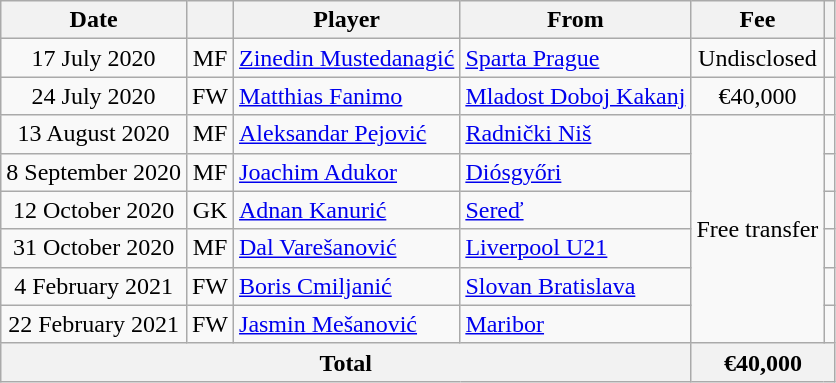<table class="wikitable" style="text-align:center;">
<tr>
<th>Date</th>
<th></th>
<th>Player</th>
<th>From</th>
<th>Fee</th>
<th></th>
</tr>
<tr>
<td>17 July 2020</td>
<td>MF</td>
<td style="text-align:left"> <a href='#'>Zinedin Mustedanagić</a></td>
<td style="text-align:left"> <a href='#'>Sparta Prague</a></td>
<td>Undisclosed</td>
<td></td>
</tr>
<tr>
<td>24 July 2020</td>
<td>FW</td>
<td style="text-align:left"> <a href='#'>Matthias Fanimo</a></td>
<td style="text-align:left"> <a href='#'>Mladost Doboj Kakanj</a></td>
<td>€40,000</td>
<td></td>
</tr>
<tr>
<td>13 August 2020</td>
<td>MF</td>
<td style="text-align:left"> <a href='#'>Aleksandar Pejović</a></td>
<td style="text-align:left"> <a href='#'>Radnički Niš</a></td>
<td rowspan=6>Free transfer</td>
<td></td>
</tr>
<tr>
<td>8 September 2020</td>
<td>MF</td>
<td style="text-align:left"> <a href='#'>Joachim Adukor</a></td>
<td style="text-align:left"> <a href='#'>Diósgyőri</a></td>
<td></td>
</tr>
<tr>
<td>12 October 2020</td>
<td>GK</td>
<td style="text-align:left"> <a href='#'>Adnan Kanurić</a></td>
<td style="text-align:left"> <a href='#'>Sereď</a></td>
<td></td>
</tr>
<tr>
<td>31 October 2020</td>
<td>MF</td>
<td style="text-align:left"> <a href='#'>Dal Varešanović</a></td>
<td style="text-align:left"> <a href='#'>Liverpool U21</a></td>
<td></td>
</tr>
<tr>
<td>4 February 2021</td>
<td>FW</td>
<td style="text-align:left"> <a href='#'>Boris Cmiljanić</a></td>
<td style="text-align:left"> <a href='#'>Slovan Bratislava</a></td>
<td></td>
</tr>
<tr>
<td>22 February 2021</td>
<td>FW</td>
<td style="text-align:left"> <a href='#'>Jasmin Mešanović</a></td>
<td style="text-align:left"> <a href='#'>Maribor</a></td>
<td></td>
</tr>
<tr>
<th colspan=4>Total</th>
<th colspan=2>€40,000</th>
</tr>
</table>
